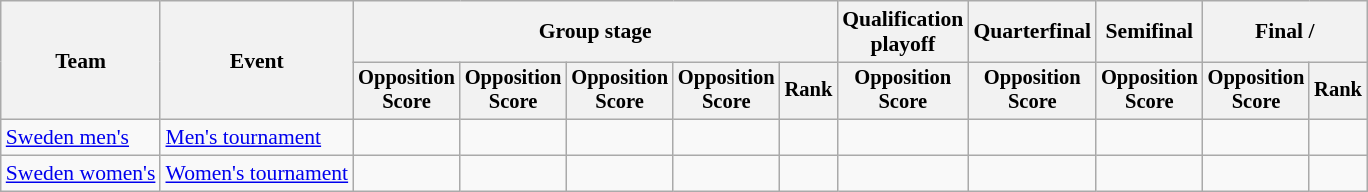<table class="wikitable" style="font-size:90%">
<tr>
<th rowspan=2>Team</th>
<th rowspan=2>Event</th>
<th colspan=5>Group stage</th>
<th>Qualification<br>playoff</th>
<th>Quarterfinal</th>
<th>Semifinal</th>
<th colspan=2>Final / </th>
</tr>
<tr style="font-size:95%">
<th>Opposition<br>Score</th>
<th>Opposition<br>Score</th>
<th>Opposition<br>Score</th>
<th>Opposition<br>Score</th>
<th>Rank</th>
<th>Opposition<br>Score</th>
<th>Opposition<br>Score</th>
<th>Opposition<br>Score</th>
<th>Opposition<br>Score</th>
<th>Rank</th>
</tr>
<tr align=center>
<td align=left><a href='#'>Sweden men's</a></td>
<td align=left><a href='#'>Men's tournament</a></td>
<td></td>
<td></td>
<td></td>
<td></td>
<td></td>
<td></td>
<td></td>
<td></td>
<td></td>
<td></td>
</tr>
<tr align=center>
<td align=left><a href='#'>Sweden women's</a></td>
<td align=left><a href='#'>Women's tournament</a></td>
<td></td>
<td></td>
<td></td>
<td></td>
<td></td>
<td></td>
<td></td>
<td></td>
<td></td>
<td></td>
</tr>
</table>
